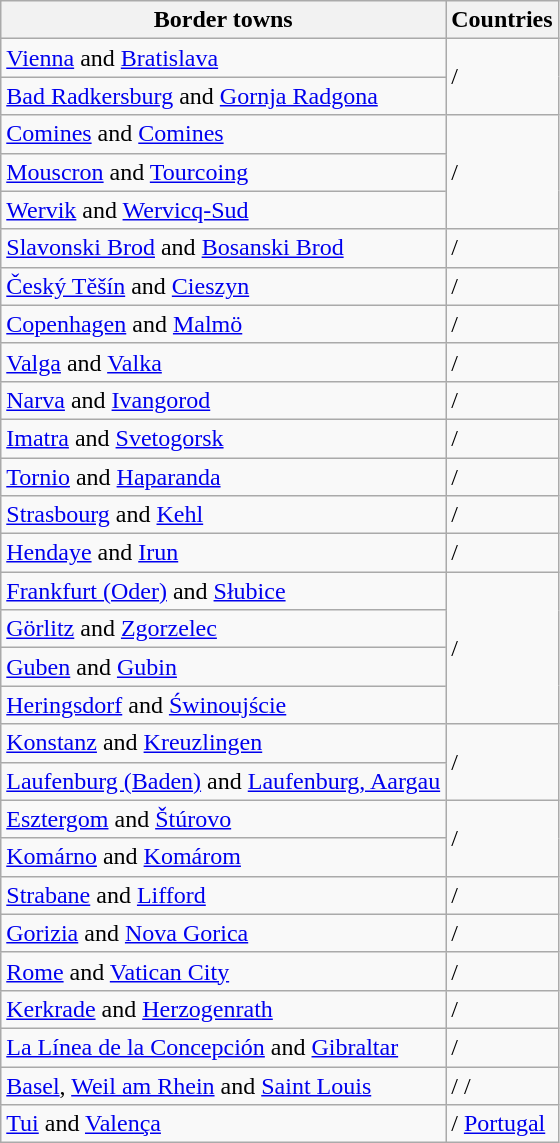<table class="wikitable">
<tr>
<th>Border towns</th>
<th>Countries</th>
</tr>
<tr>
<td><a href='#'>Vienna</a> and <a href='#'>Bratislava</a></td>
<td rowspan="2"> / </td>
</tr>
<tr>
<td><a href='#'>Bad Radkersburg</a> and <a href='#'>Gornja Radgona</a></td>
</tr>
<tr>
<td><a href='#'>Comines</a> and <a href='#'>Comines</a></td>
<td rowspan="3"> / </td>
</tr>
<tr>
<td><a href='#'>Mouscron</a> and <a href='#'>Tourcoing</a></td>
</tr>
<tr>
<td><a href='#'>Wervik</a> and <a href='#'>Wervicq-Sud</a></td>
</tr>
<tr>
<td><a href='#'>Slavonski Brod</a> and <a href='#'>Bosanski Brod</a></td>
<td> / </td>
</tr>
<tr>
<td><a href='#'>Český Těšín</a> and <a href='#'>Cieszyn</a></td>
<td> / </td>
</tr>
<tr>
<td><a href='#'>Copenhagen</a> and <a href='#'>Malmö</a></td>
<td> / </td>
</tr>
<tr>
<td><a href='#'>Valga</a> and <a href='#'>Valka</a></td>
<td>  / </td>
</tr>
<tr>
<td><a href='#'>Narva</a> and <a href='#'>Ivangorod</a></td>
<td> / </td>
</tr>
<tr>
<td><a href='#'>Imatra</a> and <a href='#'>Svetogorsk</a></td>
<td> / </td>
</tr>
<tr>
<td><a href='#'>Tornio</a> and <a href='#'>Haparanda</a></td>
<td> / </td>
</tr>
<tr>
<td><a href='#'>Strasbourg</a> and <a href='#'>Kehl</a></td>
<td> / </td>
</tr>
<tr>
<td><a href='#'>Hendaye</a> and <a href='#'>Irun</a></td>
<td> / </td>
</tr>
<tr>
<td><a href='#'>Frankfurt (Oder)</a> and <a href='#'>Słubice</a></td>
<td rowspan="4"> / </td>
</tr>
<tr>
<td><a href='#'>Görlitz</a> and <a href='#'>Zgorzelec</a></td>
</tr>
<tr>
<td><a href='#'>Guben</a> and <a href='#'>Gubin</a></td>
</tr>
<tr>
<td><a href='#'>Heringsdorf</a> and <a href='#'>Świnoujście</a></td>
</tr>
<tr>
<td><a href='#'>Konstanz</a> and <a href='#'>Kreuzlingen</a></td>
<td rowspan="2"> / </td>
</tr>
<tr>
<td><a href='#'>Laufenburg (Baden)</a> and <a href='#'>Laufenburg, Aargau</a></td>
</tr>
<tr>
<td><a href='#'>Esztergom</a> and <a href='#'>Štúrovo</a></td>
<td rowspan="2"> / </td>
</tr>
<tr>
<td><a href='#'>Komárno</a> and <a href='#'>Komárom</a></td>
</tr>
<tr>
<td><a href='#'>Strabane</a> and <a href='#'>Lifford</a></td>
<td> / </td>
</tr>
<tr>
<td><a href='#'>Gorizia</a> and <a href='#'>Nova Gorica</a></td>
<td> / </td>
</tr>
<tr>
<td><a href='#'>Rome</a> and <a href='#'>Vatican City</a></td>
<td> / </td>
</tr>
<tr>
<td><a href='#'>Kerkrade</a> and <a href='#'>Herzogenrath</a></td>
<td> / </td>
</tr>
<tr>
<td><a href='#'>La Línea de la Concepción</a> and <a href='#'>Gibraltar</a></td>
<td> / </td>
</tr>
<tr>
<td><a href='#'>Basel</a>, <a href='#'>Weil am Rhein</a> and <a href='#'>Saint Louis</a></td>
<td> /  / </td>
</tr>
<tr>
<td><a href='#'>Tui</a> and <a href='#'>Valença</a></td>
<td> / <a href='#'>Portugal</a></td>
</tr>
</table>
